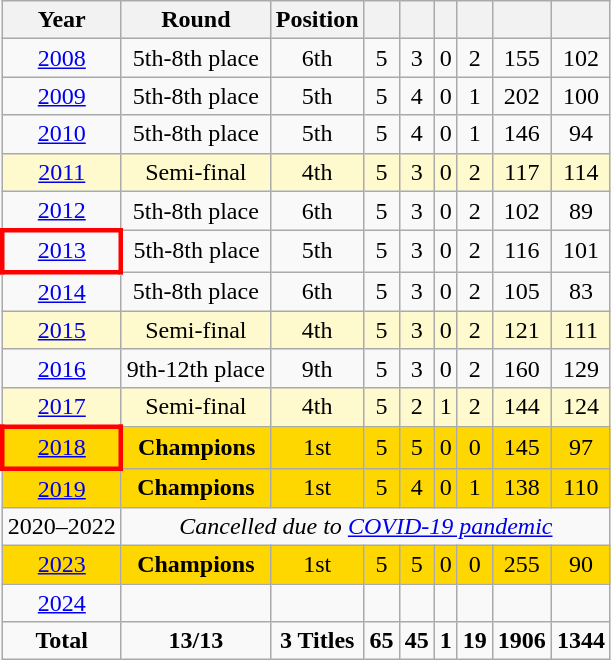<table class="wikitable" style="text-align: center;">
<tr>
<th>Year</th>
<th>Round</th>
<th>Position</th>
<th></th>
<th></th>
<th></th>
<th></th>
<th></th>
<th></th>
</tr>
<tr>
<td> <a href='#'>2008</a></td>
<td>5th-8th place</td>
<td>6th</td>
<td>5</td>
<td>3</td>
<td>0</td>
<td>2</td>
<td>155</td>
<td>102</td>
</tr>
<tr>
<td> <a href='#'>2009</a></td>
<td>5th-8th place</td>
<td>5th</td>
<td>5</td>
<td>4</td>
<td>0</td>
<td>1</td>
<td>202</td>
<td>100</td>
</tr>
<tr>
<td> <a href='#'>2010</a></td>
<td>5th-8th place</td>
<td>5th</td>
<td>5</td>
<td>4</td>
<td>0</td>
<td>1</td>
<td>146</td>
<td>94</td>
</tr>
<tr bgcolor=LemonChiffon>
<td> <a href='#'>2011</a></td>
<td>Semi-final</td>
<td>4th</td>
<td>5</td>
<td>3</td>
<td>0</td>
<td>2</td>
<td>117</td>
<td>114</td>
</tr>
<tr>
<td> <a href='#'>2012</a></td>
<td>5th-8th place</td>
<td>6th</td>
<td>5</td>
<td>3</td>
<td>0</td>
<td>2</td>
<td>102</td>
<td>89</td>
</tr>
<tr>
<td style="border: 3px solid red"> <a href='#'>2013</a></td>
<td>5th-8th place</td>
<td>5th</td>
<td>5</td>
<td>3</td>
<td>0</td>
<td>2</td>
<td>116</td>
<td>101</td>
</tr>
<tr>
<td> <a href='#'>2014</a></td>
<td>5th-8th place</td>
<td>6th</td>
<td>5</td>
<td>3</td>
<td>0</td>
<td>2</td>
<td>105</td>
<td>83</td>
</tr>
<tr bgcolor=LemonChiffon>
<td> <a href='#'>2015</a></td>
<td>Semi-final</td>
<td>4th</td>
<td>5</td>
<td>3</td>
<td>0</td>
<td>2</td>
<td>121</td>
<td>111</td>
</tr>
<tr>
<td> <a href='#'>2016</a></td>
<td>9th-12th place</td>
<td>9th</td>
<td>5</td>
<td>3</td>
<td>0</td>
<td>2</td>
<td>160</td>
<td>129</td>
</tr>
<tr bgcolor=LemonChiffon>
<td> <a href='#'>2017</a></td>
<td>Semi-final</td>
<td>4th</td>
<td>5</td>
<td>2</td>
<td>1</td>
<td>2</td>
<td>144</td>
<td>124</td>
</tr>
<tr bgcolor=Gold>
<td style="border: 3px solid red"> <a href='#'>2018</a></td>
<td><strong>Champions</strong></td>
<td>1st</td>
<td>5</td>
<td>5</td>
<td>0</td>
<td>0</td>
<td>145</td>
<td>97</td>
</tr>
<tr bgcolor=Gold>
<td> <a href='#'>2019</a></td>
<td><strong>Champions</strong></td>
<td>1st</td>
<td>5</td>
<td>4</td>
<td>0</td>
<td>1</td>
<td>138</td>
<td>110</td>
</tr>
<tr>
<td>2020–2022</td>
<td colspan=8><em>Cancelled due to <a href='#'>COVID-19 pandemic</a></em></td>
</tr>
<tr bgcolor=Gold>
<td> <a href='#'>2023</a></td>
<td><strong>Champions</strong></td>
<td>1st</td>
<td>5</td>
<td>5</td>
<td>0</td>
<td>0</td>
<td>255</td>
<td>90</td>
</tr>
<tr>
<td> <a href='#'>2024</a></td>
<td></td>
<td></td>
<td></td>
<td></td>
<td></td>
<td></td>
<td></td>
<td></td>
</tr>
<tr>
<td><strong>Total</strong></td>
<td><strong>13/13</strong></td>
<td><strong>3 Titles</strong></td>
<td><strong>65</strong></td>
<td><strong>45</strong></td>
<td><strong>1</strong></td>
<td><strong>19</strong></td>
<td><strong>1906</strong></td>
<td><strong>1344</strong></td>
</tr>
</table>
